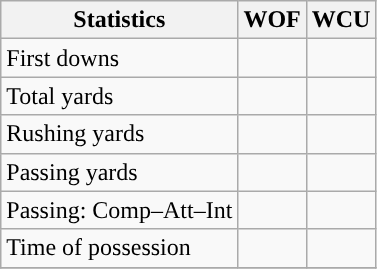<table class="wikitable" style="float: left;">
<tr>
<th>Statistics</th>
<th>WOF</th>
<th>WCU</th>
</tr>
<tr>
<td>First downs</td>
<td></td>
<td></td>
</tr>
<tr>
<td>Total yards</td>
<td></td>
<td></td>
</tr>
<tr>
<td>Rushing yards</td>
<td></td>
<td></td>
</tr>
<tr>
<td>Passing yards</td>
<td></td>
<td></td>
</tr>
<tr>
<td>Passing: Comp–Att–Int</td>
<td></td>
<td></td>
</tr>
<tr>
<td>Time of possession</td>
<td></td>
<td></td>
</tr>
<tr>
</tr>
</table>
